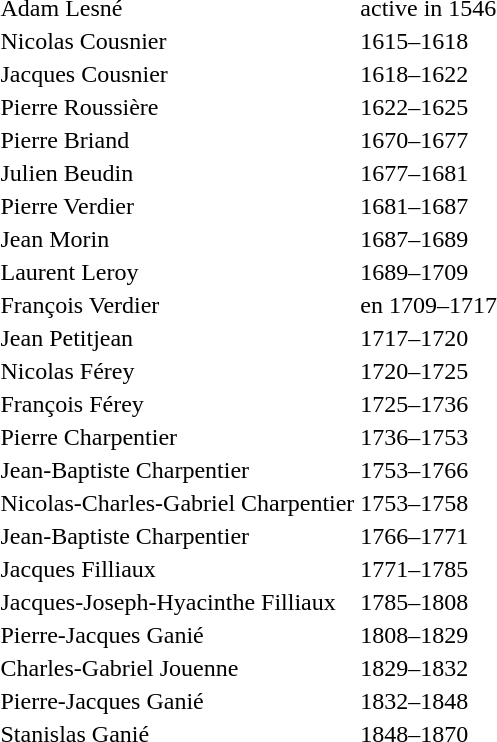<table>
<tr>
<td>Adam Lesné</td>
<td>active in 1546</td>
</tr>
<tr>
<td>Nicolas Cousnier</td>
<td>1615–1618</td>
</tr>
<tr>
<td>Jacques Cousnier</td>
<td>1618–1622</td>
</tr>
<tr>
<td>Pierre Roussière</td>
<td>1622–1625</td>
</tr>
<tr>
<td>Pierre Briand</td>
<td>1670–1677</td>
</tr>
<tr>
<td>Julien Beudin</td>
<td>1677–1681</td>
</tr>
<tr>
<td>Pierre Verdier</td>
<td>1681–1687</td>
</tr>
<tr>
<td>Jean Morin</td>
<td>1687–1689</td>
</tr>
<tr>
<td>Laurent Leroy</td>
<td>1689–1709</td>
</tr>
<tr>
<td>François Verdier</td>
<td>en 1709–1717</td>
</tr>
<tr>
<td>Jean Petitjean</td>
<td>1717–1720</td>
</tr>
<tr>
<td>Nicolas Férey</td>
<td>1720–1725</td>
</tr>
<tr>
<td>François Férey</td>
<td>1725–1736</td>
</tr>
<tr>
<td>Pierre Charpentier</td>
<td>1736–1753</td>
</tr>
<tr>
<td>Jean-Baptiste Charpentier</td>
<td>1753–1766</td>
</tr>
<tr>
<td>Nicolas-Charles-Gabriel Charpentier</td>
<td>1753–1758</td>
</tr>
<tr>
<td>Jean-Baptiste Charpentier</td>
<td>1766–1771</td>
</tr>
<tr>
<td>Jacques Filliaux</td>
<td>1771–1785</td>
</tr>
<tr>
<td>Jacques-Joseph-Hyacinthe Filliaux</td>
<td>1785–1808</td>
</tr>
<tr>
<td>Pierre-Jacques Ganié</td>
<td>1808–1829</td>
</tr>
<tr>
<td>Charles-Gabriel Jouenne</td>
<td>1829–1832</td>
</tr>
<tr>
<td>Pierre-Jacques Ganié</td>
<td>1832–1848</td>
</tr>
<tr>
<td>Stanislas Ganié</td>
<td>1848–1870</td>
</tr>
</table>
